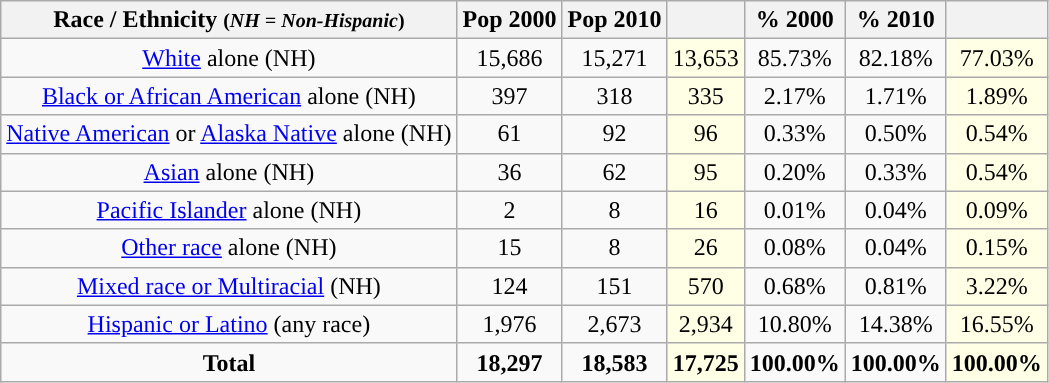<table class="wikitable" style="text-align:center;">
<tr>
<th>Race / Ethnicity <small>(<em>NH = Non-Hispanic</em>)</small></th>
<th>Pop 2000</th>
<th>Pop 2010</th>
<th></th>
<th>% 2000</th>
<th>% 2010</th>
<th></th>
</tr>
<tr>
<td><a href='#'>White</a> alone (NH)</td>
<td>15,686</td>
<td>15,271</td>
<td style='background: #ffffe6;'>13,653</td>
<td>85.73%</td>
<td>82.18%</td>
<td style='background: #ffffe6;'>77.03%</td>
</tr>
<tr>
<td><a href='#'>Black or African American</a> alone (NH)</td>
<td>397</td>
<td>318</td>
<td style='background: #ffffe6;'>335</td>
<td>2.17%</td>
<td>1.71%</td>
<td style='background: #ffffe6;'>1.89%</td>
</tr>
<tr>
<td><a href='#'>Native American</a> or <a href='#'>Alaska Native</a> alone (NH)</td>
<td>61</td>
<td>92</td>
<td style='background: #ffffe6;'>96</td>
<td>0.33%</td>
<td>0.50%</td>
<td style='background: #ffffe6;'>0.54%</td>
</tr>
<tr>
<td><a href='#'>Asian</a> alone (NH)</td>
<td>36</td>
<td>62</td>
<td style='background: #ffffe6;'>95</td>
<td>0.20%</td>
<td>0.33%</td>
<td style='background: #ffffe6;'>0.54%</td>
</tr>
<tr>
<td><a href='#'>Pacific Islander</a> alone (NH)</td>
<td>2</td>
<td>8</td>
<td style='background: #ffffe6;'>16</td>
<td>0.01%</td>
<td>0.04%</td>
<td style='background: #ffffe6;'>0.09%</td>
</tr>
<tr>
<td><a href='#'>Other race</a> alone (NH)</td>
<td>15</td>
<td>8</td>
<td style='background: #ffffe6;'>26</td>
<td>0.08%</td>
<td>0.04%</td>
<td style='background: #ffffe6;'>0.15%</td>
</tr>
<tr>
<td><a href='#'>Mixed race or Multiracial</a> (NH)</td>
<td>124</td>
<td>151</td>
<td style='background: #ffffe6;'>570</td>
<td>0.68%</td>
<td>0.81%</td>
<td style='background: #ffffe6;'>3.22%</td>
</tr>
<tr>
<td><a href='#'>Hispanic or Latino</a> (any race)</td>
<td>1,976</td>
<td>2,673</td>
<td style='background: #ffffe6;'>2,934</td>
<td>10.80%</td>
<td>14.38%</td>
<td style='background: #ffffe6;'>16.55%</td>
</tr>
<tr>
<td><strong>Total</strong></td>
<td><strong>18,297</strong></td>
<td><strong>18,583</strong></td>
<td style='background: #ffffe6;'><strong>17,725</strong></td>
<td><strong>100.00%</strong></td>
<td><strong>100.00%</strong></td>
<td style='background: #ffffe6;'><strong>100.00%</strong></td>
</tr>
</table>
